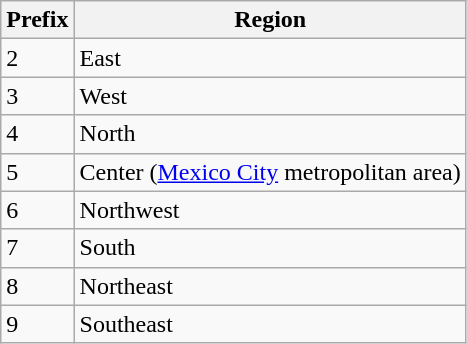<table class=wikitable>
<tr>
<th>Prefix</th>
<th>Region</th>
</tr>
<tr>
<td>2</td>
<td>East</td>
</tr>
<tr>
<td>3</td>
<td>West</td>
</tr>
<tr>
<td>4</td>
<td>North</td>
</tr>
<tr>
<td>5</td>
<td>Center (<a href='#'>Mexico City</a> metropolitan area)</td>
</tr>
<tr>
<td>6</td>
<td>Northwest</td>
</tr>
<tr>
<td>7</td>
<td>South</td>
</tr>
<tr>
<td>8</td>
<td>Northeast</td>
</tr>
<tr>
<td>9</td>
<td>Southeast</td>
</tr>
</table>
